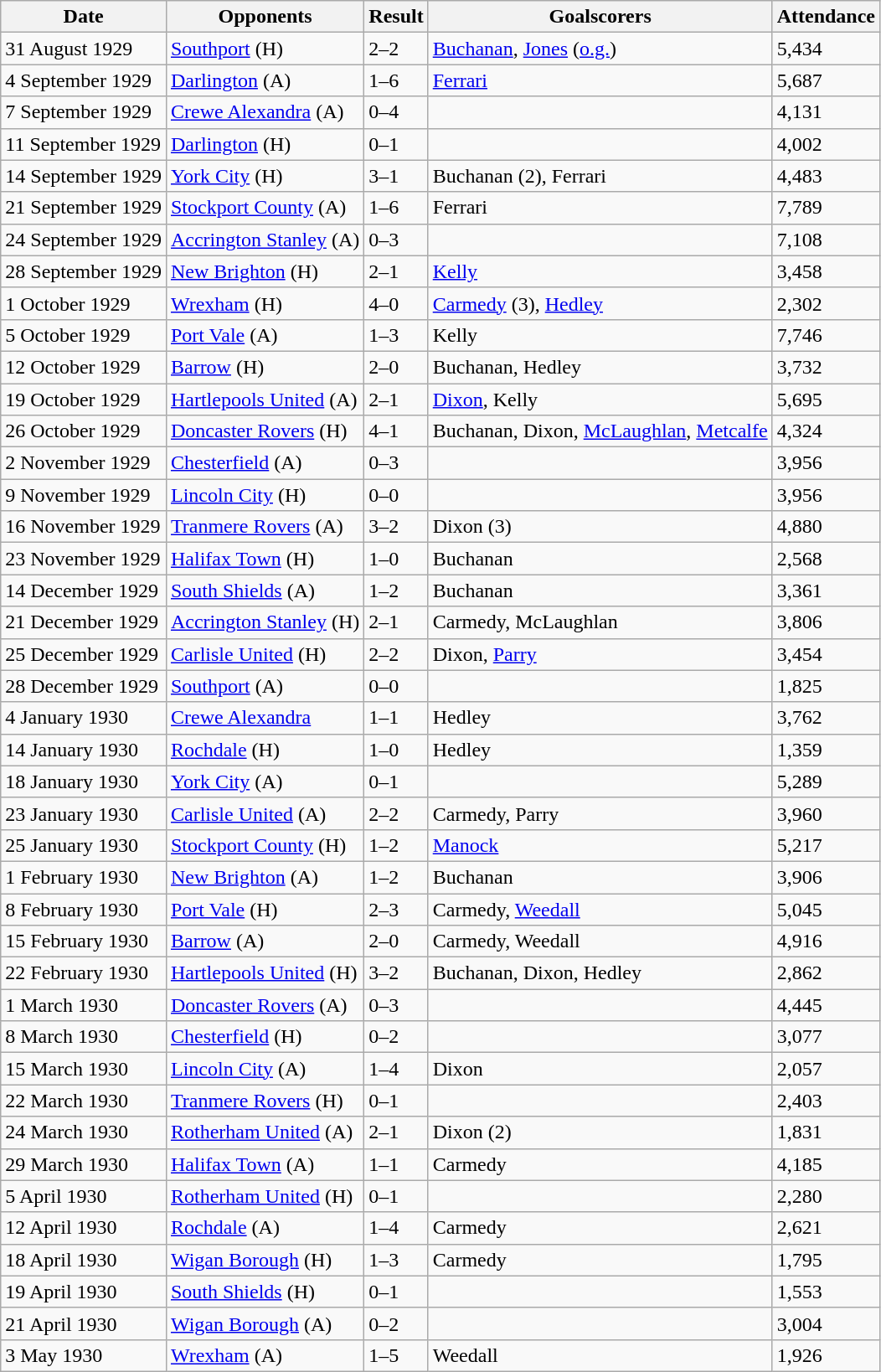<table class="wikitable">
<tr>
<th>Date</th>
<th>Opponents</th>
<th>Result</th>
<th>Goalscorers</th>
<th>Attendance</th>
</tr>
<tr>
<td>31 August 1929</td>
<td><a href='#'>Southport</a> (H)</td>
<td>2–2</td>
<td><a href='#'>Buchanan</a>, <a href='#'>Jones</a> (<a href='#'>o.g.</a>)</td>
<td>5,434</td>
</tr>
<tr>
<td>4 September 1929</td>
<td><a href='#'>Darlington</a> (A)</td>
<td>1–6</td>
<td><a href='#'>Ferrari</a></td>
<td>5,687</td>
</tr>
<tr>
<td>7 September 1929</td>
<td><a href='#'>Crewe Alexandra</a> (A)</td>
<td>0–4</td>
<td></td>
<td>4,131</td>
</tr>
<tr>
<td>11 September 1929</td>
<td><a href='#'>Darlington</a> (H)</td>
<td>0–1</td>
<td></td>
<td>4,002</td>
</tr>
<tr>
<td>14 September 1929</td>
<td><a href='#'>York City</a> (H)</td>
<td>3–1</td>
<td>Buchanan (2), Ferrari</td>
<td>4,483</td>
</tr>
<tr>
<td>21 September 1929</td>
<td><a href='#'>Stockport County</a> (A)</td>
<td>1–6</td>
<td>Ferrari</td>
<td>7,789</td>
</tr>
<tr>
<td>24 September 1929</td>
<td><a href='#'>Accrington Stanley</a> (A)</td>
<td>0–3</td>
<td></td>
<td>7,108</td>
</tr>
<tr>
<td>28 September 1929</td>
<td><a href='#'>New Brighton</a> (H)</td>
<td>2–1</td>
<td><a href='#'>Kelly</a></td>
<td>3,458</td>
</tr>
<tr>
<td>1 October 1929</td>
<td><a href='#'>Wrexham</a> (H)</td>
<td>4–0</td>
<td><a href='#'>Carmedy</a> (3), <a href='#'>Hedley</a></td>
<td>2,302</td>
</tr>
<tr>
<td>5 October 1929</td>
<td><a href='#'>Port Vale</a> (A)</td>
<td>1–3</td>
<td>Kelly</td>
<td>7,746</td>
</tr>
<tr>
<td>12 October 1929</td>
<td><a href='#'>Barrow</a> (H)</td>
<td>2–0</td>
<td>Buchanan, Hedley</td>
<td>3,732</td>
</tr>
<tr>
<td>19 October 1929</td>
<td><a href='#'>Hartlepools United</a> (A)</td>
<td>2–1</td>
<td><a href='#'>Dixon</a>, Kelly</td>
<td>5,695</td>
</tr>
<tr>
<td>26 October 1929</td>
<td><a href='#'>Doncaster Rovers</a> (H)</td>
<td>4–1</td>
<td>Buchanan, Dixon, <a href='#'>McLaughlan</a>, <a href='#'>Metcalfe</a></td>
<td>4,324</td>
</tr>
<tr>
<td>2 November 1929</td>
<td><a href='#'>Chesterfield</a> (A)</td>
<td>0–3</td>
<td></td>
<td>3,956</td>
</tr>
<tr>
<td>9 November 1929</td>
<td><a href='#'>Lincoln City</a> (H)</td>
<td>0–0</td>
<td></td>
<td>3,956</td>
</tr>
<tr>
<td>16 November 1929</td>
<td><a href='#'>Tranmere Rovers</a> (A)</td>
<td>3–2</td>
<td>Dixon (3)</td>
<td>4,880</td>
</tr>
<tr>
<td>23 November 1929</td>
<td><a href='#'>Halifax Town</a> (H)</td>
<td>1–0</td>
<td>Buchanan</td>
<td>2,568</td>
</tr>
<tr>
<td>14 December 1929</td>
<td><a href='#'>South Shields</a> (A)</td>
<td>1–2</td>
<td>Buchanan</td>
<td>3,361</td>
</tr>
<tr>
<td>21 December 1929</td>
<td><a href='#'>Accrington Stanley</a> (H)</td>
<td>2–1</td>
<td>Carmedy, McLaughlan</td>
<td>3,806</td>
</tr>
<tr>
<td>25 December 1929</td>
<td><a href='#'>Carlisle United</a> (H)</td>
<td>2–2</td>
<td>Dixon, <a href='#'>Parry</a></td>
<td>3,454</td>
</tr>
<tr>
<td>28 December 1929</td>
<td><a href='#'>Southport</a> (A)</td>
<td>0–0</td>
<td></td>
<td>1,825</td>
</tr>
<tr>
<td>4 January 1930</td>
<td><a href='#'>Crewe Alexandra</a></td>
<td>1–1</td>
<td>Hedley</td>
<td>3,762</td>
</tr>
<tr>
<td>14 January 1930</td>
<td><a href='#'>Rochdale</a> (H)</td>
<td>1–0</td>
<td>Hedley</td>
<td>1,359</td>
</tr>
<tr>
<td>18 January 1930</td>
<td><a href='#'>York City</a> (A)</td>
<td>0–1</td>
<td></td>
<td>5,289</td>
</tr>
<tr>
<td>23 January 1930</td>
<td><a href='#'>Carlisle United</a> (A)</td>
<td>2–2</td>
<td>Carmedy, Parry</td>
<td>3,960</td>
</tr>
<tr>
<td>25 January 1930</td>
<td><a href='#'>Stockport County</a> (H)</td>
<td>1–2</td>
<td><a href='#'>Manock</a></td>
<td>5,217</td>
</tr>
<tr>
<td>1 February 1930</td>
<td><a href='#'>New Brighton</a> (A)</td>
<td>1–2</td>
<td>Buchanan</td>
<td>3,906</td>
</tr>
<tr>
<td>8 February 1930</td>
<td><a href='#'>Port Vale</a> (H)</td>
<td>2–3</td>
<td>Carmedy, <a href='#'>Weedall</a></td>
<td>5,045</td>
</tr>
<tr>
<td>15 February 1930</td>
<td><a href='#'>Barrow</a> (A)</td>
<td>2–0</td>
<td>Carmedy, Weedall</td>
<td>4,916</td>
</tr>
<tr>
<td>22 February 1930</td>
<td><a href='#'>Hartlepools United</a> (H)</td>
<td>3–2</td>
<td>Buchanan, Dixon, Hedley</td>
<td>2,862</td>
</tr>
<tr>
<td>1 March 1930</td>
<td><a href='#'>Doncaster Rovers</a> (A)</td>
<td>0–3</td>
<td></td>
<td>4,445</td>
</tr>
<tr>
<td>8 March 1930</td>
<td><a href='#'>Chesterfield</a> (H)</td>
<td>0–2</td>
<td></td>
<td>3,077</td>
</tr>
<tr>
<td>15 March 1930</td>
<td><a href='#'>Lincoln City</a> (A)</td>
<td>1–4</td>
<td>Dixon</td>
<td>2,057</td>
</tr>
<tr>
<td>22 March 1930</td>
<td><a href='#'>Tranmere Rovers</a> (H)</td>
<td>0–1</td>
<td></td>
<td>2,403</td>
</tr>
<tr>
<td>24 March 1930</td>
<td><a href='#'>Rotherham United</a> (A)</td>
<td>2–1</td>
<td>Dixon (2)</td>
<td>1,831</td>
</tr>
<tr>
<td>29 March 1930</td>
<td><a href='#'>Halifax Town</a> (A)</td>
<td>1–1</td>
<td>Carmedy</td>
<td>4,185</td>
</tr>
<tr>
<td>5 April 1930</td>
<td><a href='#'>Rotherham United</a> (H)</td>
<td>0–1</td>
<td></td>
<td>2,280</td>
</tr>
<tr>
<td>12 April 1930</td>
<td><a href='#'>Rochdale</a> (A)</td>
<td>1–4</td>
<td>Carmedy</td>
<td>2,621</td>
</tr>
<tr>
<td>18 April 1930</td>
<td><a href='#'>Wigan Borough</a> (H)</td>
<td>1–3</td>
<td>Carmedy</td>
<td>1,795</td>
</tr>
<tr>
<td>19 April 1930</td>
<td><a href='#'>South Shields</a> (H)</td>
<td>0–1</td>
<td></td>
<td>1,553</td>
</tr>
<tr>
<td>21 April 1930</td>
<td><a href='#'>Wigan Borough</a> (A)</td>
<td>0–2</td>
<td></td>
<td>3,004</td>
</tr>
<tr>
<td>3 May 1930</td>
<td><a href='#'>Wrexham</a> (A)</td>
<td>1–5</td>
<td>Weedall</td>
<td>1,926</td>
</tr>
</table>
